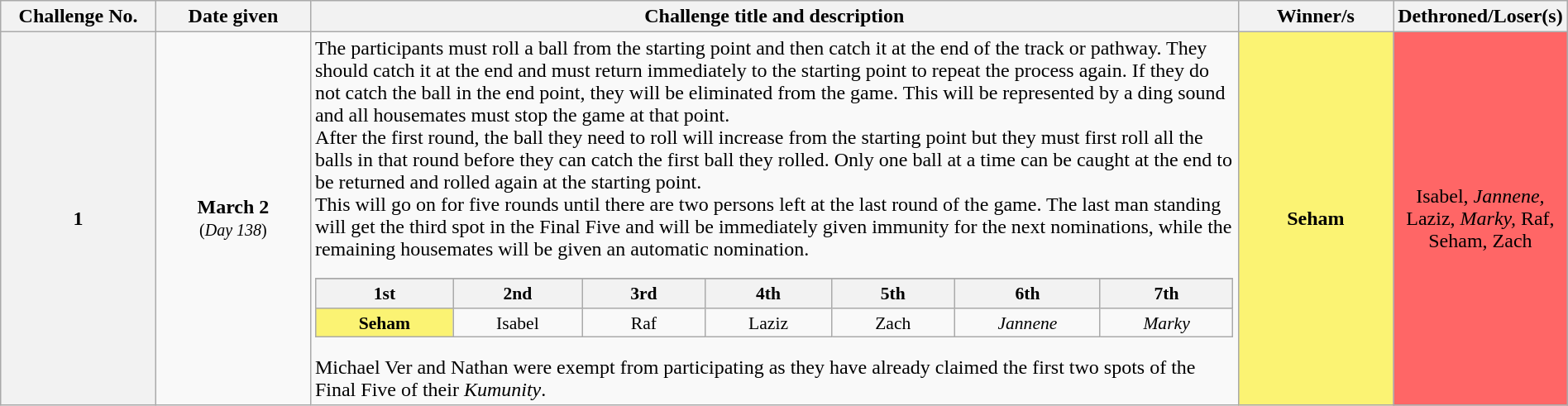<table class="wikitable" style="text-align:center; font-size:100%; line-height:18px;" width="100%">
<tr>
<th style="width: 10%;">Challenge No.</th>
<th style="width: 10%;">Date given</th>
<th style="width: 60%;">Challenge title and description</th>
<th style="width: 10%;">Winner/s</th>
<th style="width: 10%;">Dethroned/Loser(s)</th>
</tr>
<tr>
<th>1</th>
<td><strong>March 2</strong><br><small>(<em>Day 138</em>)</small></td>
<td align="left">The participants must roll a ball from the starting point and then catch it at the end of the track or pathway. They should catch it at the end and must return immediately to the starting point to repeat the process again. If they do not catch the ball in the end point, they will be eliminated from the game. This will be represented by a ding sound and all housemates must stop the game at that point.<br>After the first round, the ball they need to roll will increase from the starting point but they must first roll all the balls in that round before they can catch the first ball they rolled. Only one ball at a time can be caught at the end to be returned and rolled again at the starting point.<br>This will go on for five rounds until there are two persons left at the last round of the game. The last man standing will get the third spot in the Final Five and will be immediately given immunity for the next nominations, while the remaining housemates will be given an automatic nomination.<table class="wikitable collapsible collapsed" style="text-align: center; font-size:90%; line-height:17px;" width="100%">
<tr>
</tr>
<tr>
<th style="width: 5%;">1st</th>
<th style="width: 5%;">2nd</th>
<th style="width: 5%;">3rd</th>
<th style="width: 5%;">4th</th>
<th style="width: 5%;">5th</th>
<th style="width: 5%;">6th</th>
<th style="width: 5%;">7th</th>
</tr>
<tr>
<td style="background:#FBF373;"><strong>Seham</strong></td>
<td>Isabel</td>
<td>Raf</td>
<td>Laziz</td>
<td>Zach</td>
<td><em>Jannene</em></td>
<td><em>Marky</em></td>
</tr>
</table>
Michael Ver and Nathan were exempt from participating as they have already claimed the first two spots of the Final Five of their <em>Kumunity</em>.</td>
<td style="background:#FBF373;"><strong>Seham</strong></td>
<td style="background:#FF6666;">Isabel, <em>Jannene,</em> Laziz, <em>Marky,</em> Raf, Seham, Zach</td>
</tr>
</table>
